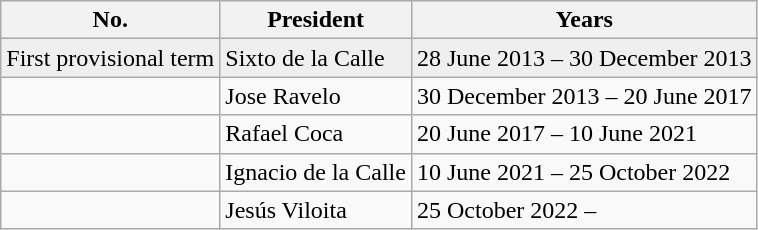<table class="wikitable">
<tr>
<th>No.</th>
<th>President</th>
<th>Years</th>
</tr>
<tr bgcolor=EFEFEF>
<td>First provisional term</td>
<td>Sixto de la Calle</td>
<td>28 June 2013 – 30 December 2013</td>
</tr>
<tr>
<td></td>
<td>Jose Ravelo</td>
<td>30 December 2013 – 20 June 2017</td>
</tr>
<tr>
<td></td>
<td>Rafael Coca</td>
<td>20 June 2017 – 10 June 2021</td>
</tr>
<tr>
<td></td>
<td>Ignacio de la Calle</td>
<td>10 June 2021 – 25 October 2022</td>
</tr>
<tr>
<td></td>
<td>Jesús Viloita</td>
<td>25 October 2022 –</td>
</tr>
</table>
